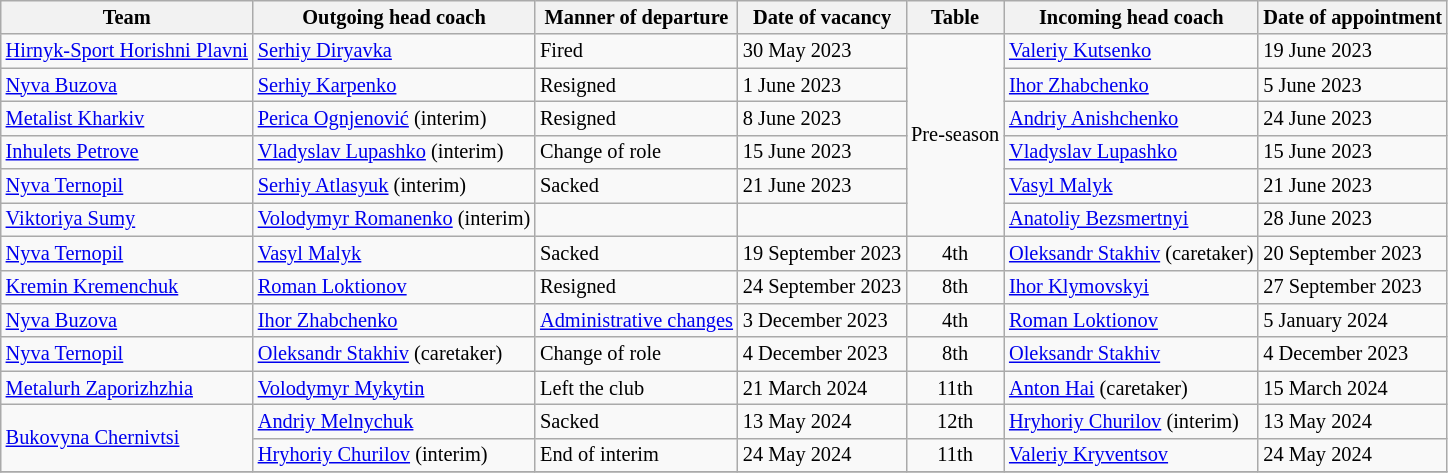<table class="wikitable sortable" style="font-size:85%">
<tr>
<th>Team</th>
<th>Outgoing head coach</th>
<th>Manner of departure</th>
<th>Date of vacancy</th>
<th>Table</th>
<th>Incoming head coach</th>
<th>Date of appointment</th>
</tr>
<tr>
<td><a href='#'>Hirnyk-Sport Horishni Plavni</a></td>
<td> <a href='#'>Serhiy Diryavka</a></td>
<td>Fired</td>
<td>30 May 2023</td>
<td rowspan=6>Pre-season</td>
<td> <a href='#'>Valeriy Kutsenko</a></td>
<td>19 June 2023</td>
</tr>
<tr>
<td><a href='#'>Nyva Buzova</a></td>
<td> <a href='#'>Serhiy Karpenko</a></td>
<td>Resigned</td>
<td>1 June 2023</td>
<td> <a href='#'>Ihor Zhabchenko</a></td>
<td>5 June 2023</td>
</tr>
<tr>
<td><a href='#'>Metalist Kharkiv</a></td>
<td> <a href='#'>Perica Ognjenović</a> (interim)</td>
<td>Resigned</td>
<td>8 June 2023</td>
<td> <a href='#'>Andriy Anishchenko</a></td>
<td>24 June 2023</td>
</tr>
<tr>
<td><a href='#'>Inhulets Petrove</a></td>
<td> <a href='#'>Vladyslav Lupashko</a> (interim)</td>
<td>Change of role</td>
<td>15 June 2023</td>
<td> <a href='#'>Vladyslav Lupashko</a></td>
<td>15 June 2023</td>
</tr>
<tr>
<td><a href='#'>Nyva Ternopil</a></td>
<td> <a href='#'>Serhiy Atlasyuk</a> (interim)</td>
<td>Sacked</td>
<td>21 June 2023</td>
<td> <a href='#'>Vasyl Malyk</a></td>
<td>21 June 2023</td>
</tr>
<tr>
<td><a href='#'>Viktoriya Sumy</a></td>
<td> <a href='#'>Volodymyr Romanenko</a> (interim)</td>
<td></td>
<td></td>
<td> <a href='#'>Anatoliy Bezsmertnyi</a></td>
<td>28 June 2023</td>
</tr>
<tr>
<td><a href='#'>Nyva Ternopil</a></td>
<td> <a href='#'>Vasyl Malyk</a></td>
<td>Sacked</td>
<td>19 September 2023</td>
<td align=center>4th<br></td>
<td> <a href='#'>Oleksandr Stakhiv</a> (caretaker)</td>
<td>20 September 2023</td>
</tr>
<tr>
<td><a href='#'>Kremin Kremenchuk</a></td>
<td> <a href='#'>Roman Loktionov</a></td>
<td>Resigned</td>
<td>24 September 2023</td>
<td align=center>8th<br></td>
<td> <a href='#'>Ihor Klymovskyi</a></td>
<td>27 September 2023</td>
</tr>
<tr>
<td><a href='#'>Nyva Buzova</a></td>
<td> <a href='#'>Ihor Zhabchenko</a></td>
<td><a href='#'>Administrative changes</a></td>
<td>3 December 2023</td>
<td align=center>4th<br></td>
<td> <a href='#'>Roman Loktionov</a></td>
<td>5 January 2024</td>
</tr>
<tr>
<td><a href='#'>Nyva Ternopil</a></td>
<td> <a href='#'>Oleksandr Stakhiv</a> (caretaker)</td>
<td>Change of role</td>
<td>4 December 2023</td>
<td align=center>8th<br></td>
<td> <a href='#'>Oleksandr Stakhiv</a></td>
<td>4 December 2023</td>
</tr>
<tr>
<td><a href='#'>Metalurh Zaporizhzhia</a></td>
<td> <a href='#'>Volodymyr Mykytin</a></td>
<td>Left the club</td>
<td>21 March 2024</td>
<td align=center>11th</td>
<td> <a href='#'>Anton Hai</a> (caretaker)</td>
<td>15 March 2024</td>
</tr>
<tr>
<td rowspan=2><a href='#'>Bukovyna Chernivtsi</a></td>
<td> <a href='#'>Andriy Melnychuk</a></td>
<td>Sacked</td>
<td>13 May 2024</td>
<td align=center>12th</td>
<td> <a href='#'>Hryhoriy Churilov</a> (interim)</td>
<td>13 May 2024</td>
</tr>
<tr>
<td> <a href='#'>Hryhoriy Churilov</a> (interim)</td>
<td>End of interim</td>
<td>24 May 2024</td>
<td align=center>11th</td>
<td> <a href='#'>Valeriy Kryventsov</a></td>
<td>24 May 2024</td>
</tr>
<tr>
</tr>
</table>
